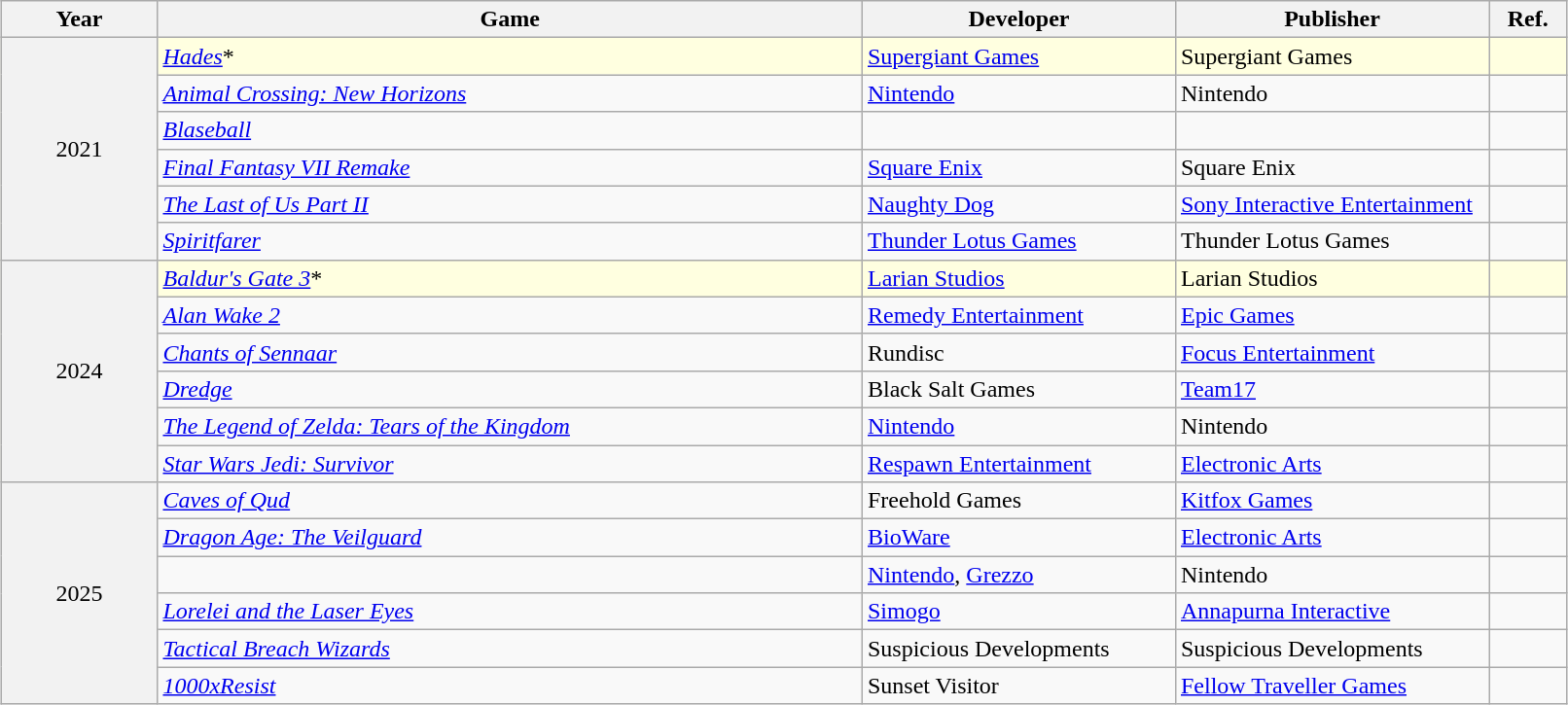<table class="sortable wikitable" width="85%" cellpadding="5" style="margin: 1em auto 1em auto">
<tr>
<th width="10%" scope="col">Year</th>
<th width="45%" scope="col">Game</th>
<th width="20%" scope="col">Developer</th>
<th width="20%" scope="col">Publisher</th>
<th width="5%" scope="col" class="unsortable">Ref.</th>
</tr>
<tr style="background:lightyellow;">
<th scope="rowgroup" align="center" rowspan="6" style="font-weight:normal;">2021</th>
<td><em><a href='#'>Hades</a></em>*</td>
<td><a href='#'>Supergiant Games</a></td>
<td>Supergiant Games</td>
<td align="center"></td>
</tr>
<tr>
<td><em><a href='#'>Animal Crossing: New Horizons</a></em></td>
<td><a href='#'>Nintendo</a></td>
<td>Nintendo</td>
<td align="center"></td>
</tr>
<tr>
<td><em><a href='#'>Blaseball</a></em></td>
<td></td>
<td></td>
<td align="center"></td>
</tr>
<tr>
<td><em><a href='#'>Final Fantasy VII Remake</a></em></td>
<td><a href='#'>Square Enix</a></td>
<td>Square Enix</td>
<td align="center"></td>
</tr>
<tr>
<td><em><a href='#'>The Last of Us Part II</a></em></td>
<td><a href='#'>Naughty Dog</a></td>
<td><a href='#'>Sony Interactive Entertainment</a></td>
<td align="center"></td>
</tr>
<tr>
<td><em><a href='#'>Spiritfarer</a></em></td>
<td><a href='#'>Thunder Lotus Games</a></td>
<td>Thunder Lotus Games</td>
<td align="center"></td>
</tr>
<tr style="background:lightyellow;">
<th scope="rowgroup" align="center" rowspan="6" style="font-weight:normal;">2024</th>
<td><em><a href='#'>Baldur's Gate 3</a></em>*</td>
<td><a href='#'>Larian Studios</a></td>
<td>Larian Studios</td>
<td align="center"></td>
</tr>
<tr>
<td><em><a href='#'>Alan Wake 2</a></em></td>
<td><a href='#'>Remedy Entertainment</a></td>
<td><a href='#'>Epic Games</a></td>
<td align="center"></td>
</tr>
<tr>
<td><em><a href='#'>Chants of Sennaar</a></em></td>
<td>Rundisc</td>
<td><a href='#'>Focus Entertainment</a></td>
<td align="center"></td>
</tr>
<tr>
<td><em><a href='#'>Dredge</a></em></td>
<td>Black Salt Games</td>
<td><a href='#'>Team17</a></td>
<td align="center"></td>
</tr>
<tr>
<td><em><a href='#'>The Legend of Zelda: Tears of the Kingdom</a></em></td>
<td><a href='#'>Nintendo</a></td>
<td>Nintendo</td>
<td align="center"></td>
</tr>
<tr>
<td><em><a href='#'>Star Wars Jedi: Survivor</a></em></td>
<td><a href='#'>Respawn Entertainment</a></td>
<td><a href='#'>Electronic Arts</a></td>
<td align="center"></td>
</tr>
<tr>
<th scope="rowgroup" align="center" rowspan="6" style="font-weight:normal;">2025</th>
<td><em><a href='#'>Caves of Qud</a></em></td>
<td>Freehold Games</td>
<td><a href='#'>Kitfox Games</a></td>
<td align="center"></td>
</tr>
<tr>
<td><em><a href='#'>Dragon Age: The Veilguard</a></em></td>
<td><a href='#'>BioWare</a></td>
<td><a href='#'>Electronic Arts</a></td>
<td align="center"></td>
</tr>
<tr>
<td></td>
<td><a href='#'>Nintendo</a>, <a href='#'>Grezzo</a></td>
<td>Nintendo</td>
<td align="center"></td>
</tr>
<tr>
<td><em><a href='#'>Lorelei and the Laser Eyes</a></em></td>
<td><a href='#'>Simogo</a></td>
<td><a href='#'>Annapurna Interactive</a></td>
<td align="center"></td>
</tr>
<tr>
<td><em><a href='#'>Tactical Breach Wizards</a></em></td>
<td>Suspicious Developments</td>
<td>Suspicious Developments</td>
<td align="center"></td>
</tr>
<tr>
<td><em><a href='#'>1000xResist</a></em></td>
<td>Sunset Visitor</td>
<td><a href='#'>Fellow Traveller Games</a></td>
<td align="center"></td>
</tr>
</table>
